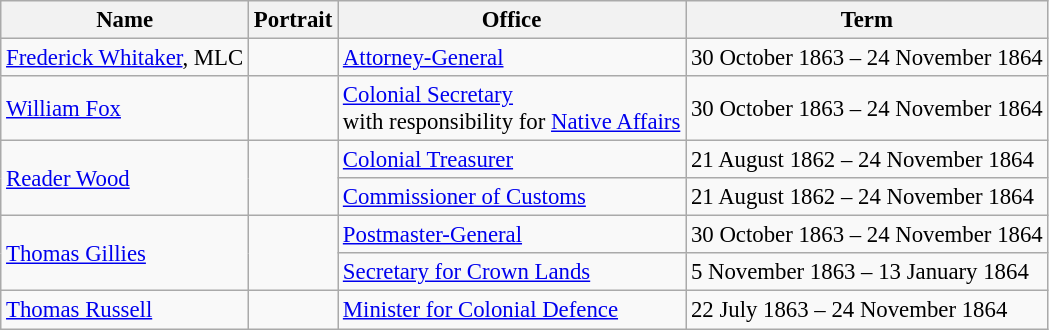<table class="wikitable" style="font-size: 95%;">
<tr>
<th>Name</th>
<th>Portrait</th>
<th>Office</th>
<th>Term</th>
</tr>
<tr>
<td><a href='#'>Frederick Whitaker</a>, MLC</td>
<td></td>
<td><a href='#'>Attorney-General</a></td>
<td>30 October 1863 – 24 November 1864</td>
</tr>
<tr>
<td><a href='#'>William Fox</a></td>
<td></td>
<td><a href='#'>Colonial Secretary</a><br>with responsibility for <a href='#'>Native Affairs</a></td>
<td>30 October 1863 – 24 November 1864</td>
</tr>
<tr>
<td rowspan=2><a href='#'>Reader Wood</a></td>
<td rowspan=2></td>
<td><a href='#'>Colonial Treasurer</a></td>
<td>21 August 1862 – 24 November 1864</td>
</tr>
<tr>
<td><a href='#'>Commissioner of Customs</a></td>
<td>21 August 1862 – 24 November 1864</td>
</tr>
<tr>
<td rowspan=2><a href='#'>Thomas Gillies</a></td>
<td rowspan=2></td>
<td><a href='#'>Postmaster-General</a></td>
<td>30 October 1863 – 24 November 1864</td>
</tr>
<tr>
<td><a href='#'>Secretary for Crown Lands</a></td>
<td>5 November 1863 – 13 January 1864</td>
</tr>
<tr>
<td rowspan=2><a href='#'>Thomas Russell</a></td>
<td rowspan=2></td>
<td><a href='#'>Minister for Colonial Defence</a></td>
<td>22 July 1863 – 24 November 1864</td>
</tr>
</table>
